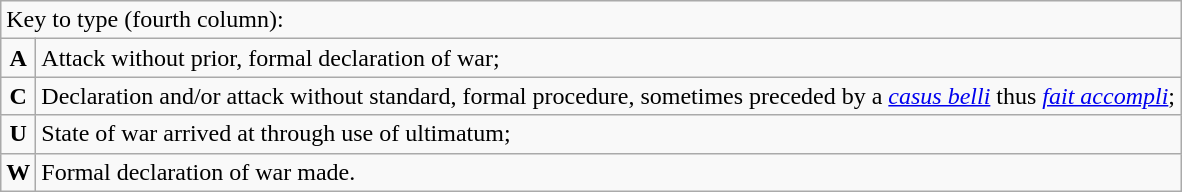<table class="wikitable">
<tr>
<td colspan=2>Key to type (fourth column):</td>
</tr>
<tr>
<td style=text-align:center><strong>A</strong></td>
<td>Attack without prior, formal declaration of war;</td>
</tr>
<tr>
<td style=text-align:center><strong>C</strong></td>
<td>Declaration and/or attack without standard, formal procedure, sometimes preceded by a <em><a href='#'>casus belli</a></em> thus <em><a href='#'>fait accompli</a></em>;</td>
</tr>
<tr>
<td style=text-align:center><strong>U</strong></td>
<td>State of war arrived at through use of ultimatum;</td>
</tr>
<tr>
<td style=text-align:center><strong>W</strong></td>
<td>Formal declaration of war made.</td>
</tr>
</table>
